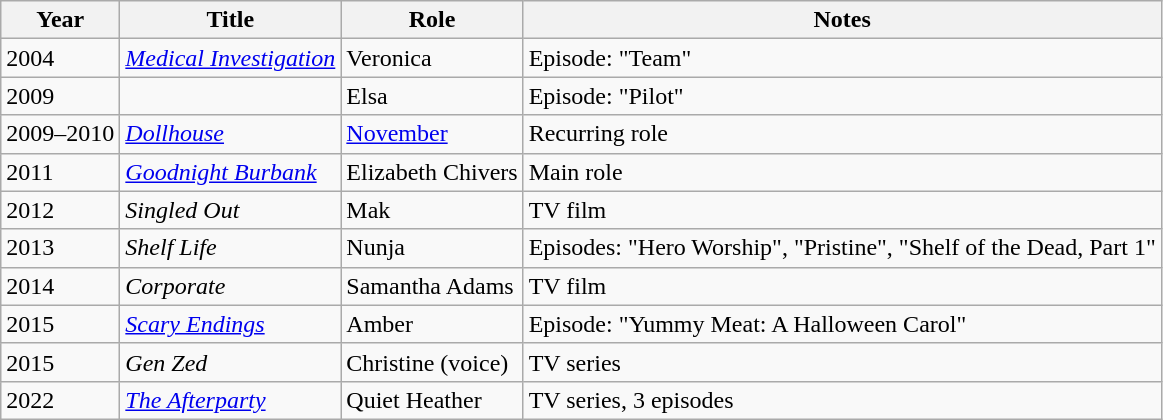<table class="wikitable sortable">
<tr>
<th>Year</th>
<th>Title</th>
<th>Role</th>
<th class="unsortable">Notes</th>
</tr>
<tr>
<td>2004</td>
<td><em><a href='#'>Medical Investigation</a></em></td>
<td>Veronica</td>
<td>Episode: "Team"</td>
</tr>
<tr>
<td>2009</td>
<td><em></em></td>
<td>Elsa</td>
<td>Episode: "Pilot"</td>
</tr>
<tr>
<td>2009–2010</td>
<td><em><a href='#'>Dollhouse</a></em></td>
<td><a href='#'>November</a></td>
<td>Recurring role</td>
</tr>
<tr>
<td>2011</td>
<td><em><a href='#'>Goodnight Burbank</a></em></td>
<td>Elizabeth Chivers</td>
<td>Main role</td>
</tr>
<tr>
<td>2012</td>
<td><em>Singled Out</em></td>
<td>Mak</td>
<td>TV film</td>
</tr>
<tr>
<td>2013</td>
<td><em>Shelf Life</em></td>
<td>Nunja</td>
<td>Episodes: "Hero Worship", "Pristine", "Shelf of the Dead, Part 1"</td>
</tr>
<tr>
<td>2014</td>
<td><em>Corporate</em></td>
<td>Samantha Adams</td>
<td>TV film</td>
</tr>
<tr>
<td>2015</td>
<td><em><a href='#'>Scary Endings</a></em></td>
<td>Amber</td>
<td>Episode: "Yummy Meat: A Halloween Carol"</td>
</tr>
<tr>
<td>2015</td>
<td><em>Gen Zed</em></td>
<td>Christine (voice)</td>
<td>TV series</td>
</tr>
<tr>
<td>2022</td>
<td><em><a href='#'>The Afterparty</a></em></td>
<td>Quiet Heather</td>
<td>TV series, 3 episodes</td>
</tr>
</table>
